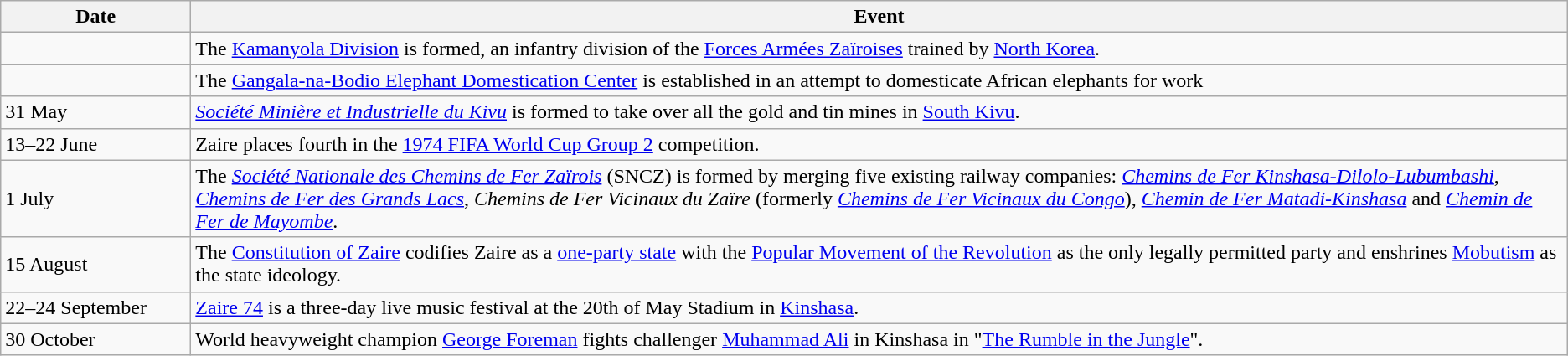<table class=wikitable>
<tr>
<th style="width:9em">Date</th>
<th>Event</th>
</tr>
<tr>
<td></td>
<td>The <a href='#'>Kamanyola Division</a> is formed, an infantry division of the <a href='#'>Forces Armées Zaïroises</a> trained by <a href='#'>North Korea</a>.</td>
</tr>
<tr>
<td></td>
<td>The <a href='#'>Gangala-na-Bodio Elephant Domestication Center</a> is established in an attempt to domesticate African elephants for work</td>
</tr>
<tr>
<td>31 May</td>
<td><em><a href='#'>Société Minière et Industrielle du Kivu</a></em> is formed to take over all the gold and tin mines in <a href='#'>South Kivu</a>.</td>
</tr>
<tr>
<td>13–22 June</td>
<td>Zaire places fourth in the <a href='#'>1974 FIFA World Cup Group 2</a> competition.</td>
</tr>
<tr>
<td>1 July</td>
<td>The <em><a href='#'>Société Nationale des Chemins de Fer Zaïrois</a></em> (SNCZ) is formed by merging five existing railway companies:  <em><a href='#'>Chemins de Fer Kinshasa-Dilolo-Lubumbashi</a></em>, <em><a href='#'>Chemins de Fer des Grands Lacs</a></em>, <em>Chemins de Fer Vicinaux du Zaïre</em> (formerly <em><a href='#'>Chemins de Fer Vicinaux du Congo</a></em>), <em><a href='#'>Chemin de Fer Matadi-Kinshasa</a></em> and <em><a href='#'>Chemin de Fer de Mayombe</a></em>.</td>
</tr>
<tr>
<td>15 August</td>
<td>The <a href='#'>Constitution of Zaire</a> codifies Zaire as a <a href='#'>one-party state</a> with the <a href='#'>Popular Movement of the Revolution</a> as the only legally permitted party and enshrines  <a href='#'>Mobutism</a> as the state ideology.</td>
</tr>
<tr>
<td>22–24 September</td>
<td><a href='#'>Zaire 74</a> is a three-day live music festival at the 20th of May Stadium in <a href='#'>Kinshasa</a>.</td>
</tr>
<tr>
<td>30 October</td>
<td>World heavyweight champion <a href='#'>George Foreman</a> fights challenger <a href='#'>Muhammad Ali</a> in Kinshasa in "<a href='#'>The Rumble in the Jungle</a>".</td>
</tr>
</table>
